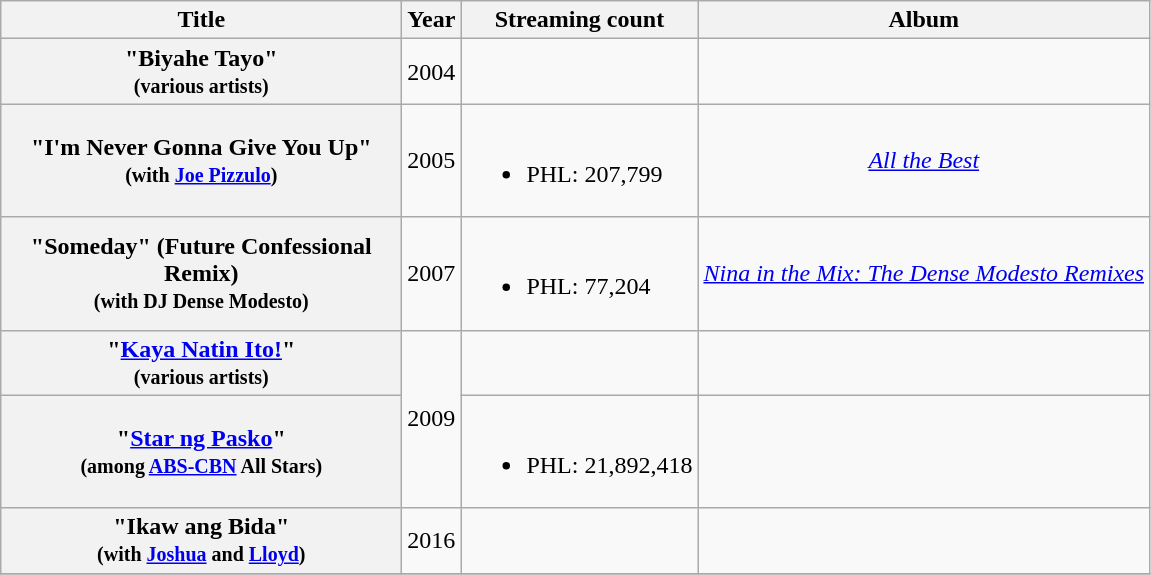<table class="wikitable plainrowheaders">
<tr>
<th scope="col" width="260">Title</th>
<th scope="col">Year</th>
<th scope="col">Streaming count</th>
<th scope="col">Album</th>
</tr>
<tr>
<th scope="row">"Biyahe Tayo"<br><small>(various artists)</small></th>
<td>2004</td>
<td></td>
<td></td>
</tr>
<tr>
<th scope="row">"I'm Never Gonna Give You Up"<br><small>(with <a href='#'>Joe Pizzulo</a>)</small></th>
<td>2005</td>
<td><br><ul><li>PHL: 207,799</li></ul></td>
<td align="center"><em><a href='#'>All the Best</a></em></td>
</tr>
<tr>
<th scope="row">"Someday" (Future Confessional Remix)<br><small>(with DJ Dense Modesto)</small></th>
<td>2007</td>
<td><br><ul><li>PHL: 77,204</li></ul></td>
<td align="center"><em><a href='#'>Nina in the Mix: The Dense Modesto Remixes</a></em></td>
</tr>
<tr>
<th scope="row">"<a href='#'>Kaya Natin Ito!</a>"<br><small>(various artists)</small></th>
<td rowspan="2">2009</td>
<td></td>
<td></td>
</tr>
<tr>
<th scope="row">"<a href='#'>Star ng Pasko</a>"<br><small>(among <a href='#'>ABS-CBN</a> All Stars)</small></th>
<td><br><ul><li>PHL: 21,892,418</li></ul></td>
<td></td>
</tr>
<tr>
<th scope="row">"Ikaw ang Bida"<br><small>(with <a href='#'>Joshua</a> and <a href='#'>Lloyd</a>)</small></th>
<td>2016</td>
<td></td>
<td></td>
</tr>
<tr>
</tr>
</table>
